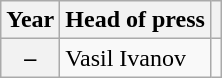<table class="wikitable plainrowheaders">
<tr>
<th>Year</th>
<th>Head of press</th>
<th></th>
</tr>
<tr>
<th scope="row">–</th>
<td>Vasil Ivanov</td>
<td></td>
</tr>
</table>
